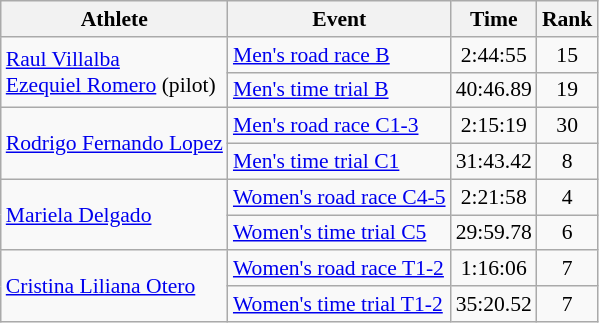<table class=wikitable style="font-size:90%">
<tr>
<th>Athlete</th>
<th>Event</th>
<th>Time</th>
<th>Rank</th>
</tr>
<tr>
<td rowspan="2"><a href='#'>Raul Villalba</a><br><a href='#'>Ezequiel Romero</a> (pilot)</td>
<td><a href='#'>Men's road race B</a></td>
<td align="center">2:44:55</td>
<td align="center">15</td>
</tr>
<tr>
<td><a href='#'>Men's time trial B</a></td>
<td align="center">40:46.89</td>
<td align="center">19</td>
</tr>
<tr>
<td rowspan="2"><a href='#'>Rodrigo Fernando Lopez</a></td>
<td><a href='#'>Men's road race C1-3</a></td>
<td align="center">2:15:19</td>
<td align="center">30</td>
</tr>
<tr>
<td><a href='#'>Men's time trial C1</a></td>
<td align="center">31:43.42</td>
<td align="center">8</td>
</tr>
<tr>
<td rowspan="2"><a href='#'>Mariela Delgado</a></td>
<td><a href='#'>Women's road race C4-5</a></td>
<td align="center">2:21:58</td>
<td align="center">4</td>
</tr>
<tr>
<td><a href='#'>Women's time trial C5</a></td>
<td align="center">29:59.78</td>
<td align="center">6</td>
</tr>
<tr>
<td rowspan="2"><a href='#'>Cristina Liliana Otero</a></td>
<td><a href='#'>Women's road race T1-2</a></td>
<td align="center">1:16:06</td>
<td align="center">7</td>
</tr>
<tr>
<td><a href='#'>Women's time trial T1-2</a></td>
<td align="center">35:20.52</td>
<td align="center">7</td>
</tr>
</table>
